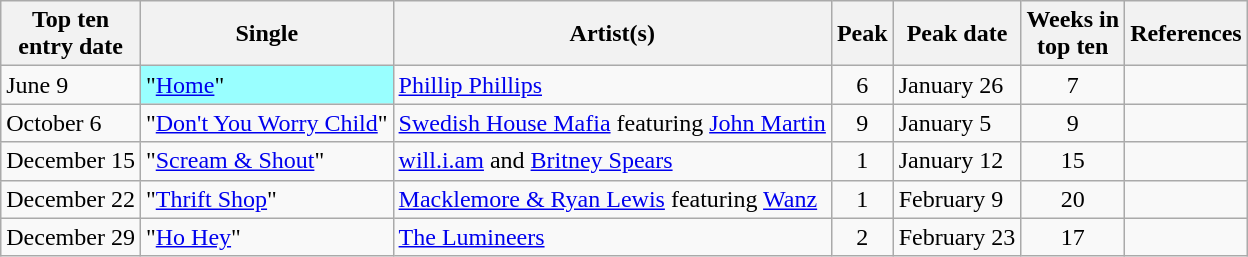<table class="wikitable sortable">
<tr>
<th>Top ten<br>entry date</th>
<th>Single</th>
<th>Artist(s)</th>
<th>Peak</th>
<th>Peak date</th>
<th>Weeks in<br>top ten</th>
<th>References</th>
</tr>
<tr>
<td>June 9</td>
<td bgcolor = #99FFFF>"<a href='#'>Home</a>" </td>
<td><a href='#'>Phillip Phillips</a></td>
<td align="center">6</td>
<td>January 26</td>
<td align="center">7</td>
<td align="center"></td>
</tr>
<tr>
<td>October 6</td>
<td>"<a href='#'>Don't You Worry Child</a>"</td>
<td><a href='#'>Swedish House Mafia</a> featuring <a href='#'>John Martin</a></td>
<td align="center">9</td>
<td>January 5</td>
<td align="center">9</td>
<td align="center"></td>
</tr>
<tr>
<td>December 15</td>
<td>"<a href='#'>Scream & Shout</a>"</td>
<td><a href='#'>will.i.am</a> and <a href='#'>Britney Spears</a></td>
<td align="center">1</td>
<td>January 12</td>
<td align="center">15</td>
<td align="center"></td>
</tr>
<tr>
<td>December 22</td>
<td>"<a href='#'>Thrift Shop</a>"</td>
<td><a href='#'>Macklemore & Ryan Lewis</a> featuring <a href='#'>Wanz</a></td>
<td align="center">1</td>
<td>February 9</td>
<td align="center">20</td>
<td align="center"></td>
</tr>
<tr>
<td>December 29</td>
<td>"<a href='#'>Ho Hey</a>"</td>
<td><a href='#'>The Lumineers</a></td>
<td align="center">2</td>
<td>February 23</td>
<td align="center">17</td>
<td align="center"></td>
</tr>
</table>
